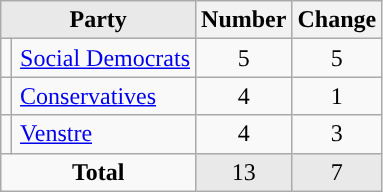<table class="wikitable">
<tr>
<th style="background-color:#E9E9E9" colspan="2">Party</th>
<th style="background-color":#E9E9E9">Number</th>
<th style="background-color":#E9E9E9">Change</th>
</tr>
<tr>
<td style="background:"></td>
<td style="padding-left:5px;"><a href='#'>Social Democrats</a></td>
<td align="center">5</td>
<td align="center"> 5</td>
</tr>
<tr>
<td style="background:"></td>
<td style="padding-left:5px;"><a href='#'>Conservatives</a></td>
<td align="center">4</td>
<td align="center"> 1</td>
</tr>
<tr>
<td style="background:"></td>
<td style="padding-left:5px;"><a href='#'>Venstre</a></td>
<td align="center">4</td>
<td align="center"> 3</td>
</tr>
<tr>
<td style="text-align:center;" style="background-color:#E9E9E9" colspan="2"><strong>Total</strong></td>
<td style="text-align:center; background-color:#E9E9E9">13</td>
<td style="text-align:center; background-color:#E9E9E9"> 7</td>
</tr>
</table>
